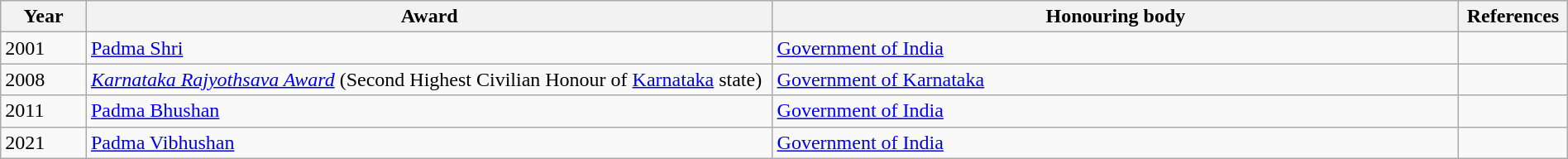<table class="wikitable sortable" style="width:100%;">
<tr>
<th width=5%>Year</th>
<th style="width:40%;">Award</th>
<th style="width:40%;">Honouring body</th>
<th style="width:5%;">References</th>
</tr>
<tr>
<td>2001</td>
<td><a href='#'>Padma Shri</a></td>
<td><a href='#'>Government of India</a></td>
<td></td>
</tr>
<tr>
<td>2008</td>
<td><em><a href='#'>Karnataka Rajyothsava Award</a></em> (Second Highest Civilian Honour of <a href='#'>Karnataka</a> state)</td>
<td><a href='#'>Government of Karnataka</a></td>
<td></td>
</tr>
<tr>
<td>2011</td>
<td><a href='#'>Padma Bhushan</a></td>
<td><a href='#'>Government of India</a></td>
<td></td>
</tr>
<tr>
<td>2021</td>
<td><a href='#'>Padma Vibhushan</a></td>
<td><a href='#'>Government of India</a></td>
<td></td>
</tr>
</table>
